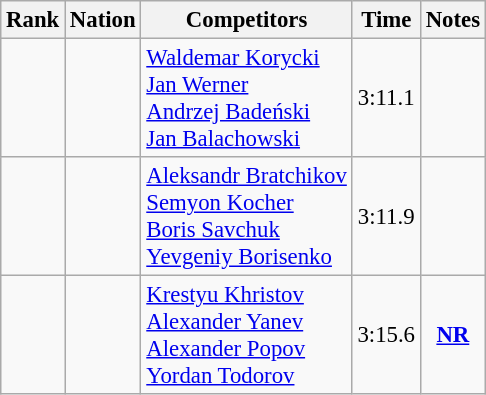<table class="wikitable sortable" style="text-align:center; font-size:95%">
<tr>
<th>Rank</th>
<th>Nation</th>
<th>Competitors</th>
<th>Time</th>
<th>Notes</th>
</tr>
<tr>
<td></td>
<td align=left></td>
<td align=left><a href='#'>Waldemar Korycki</a><br><a href='#'>Jan Werner</a><br><a href='#'>Andrzej Badeński</a><br><a href='#'>Jan Balachowski</a></td>
<td>3:11.1</td>
<td></td>
</tr>
<tr>
<td></td>
<td align=left></td>
<td align=left><a href='#'>Aleksandr Bratchikov</a><br><a href='#'>Semyon Kocher</a><br><a href='#'>Boris Savchuk</a><br><a href='#'>Yevgeniy Borisenko</a></td>
<td>3:11.9</td>
<td></td>
</tr>
<tr>
<td></td>
<td align=left></td>
<td align=left><a href='#'>Krestyu Khristov</a><br><a href='#'>Alexander Yanev</a><br><a href='#'>Alexander Popov</a><br><a href='#'>Yordan Todorov</a></td>
<td>3:15.6</td>
<td><strong><a href='#'>NR</a></strong></td>
</tr>
</table>
